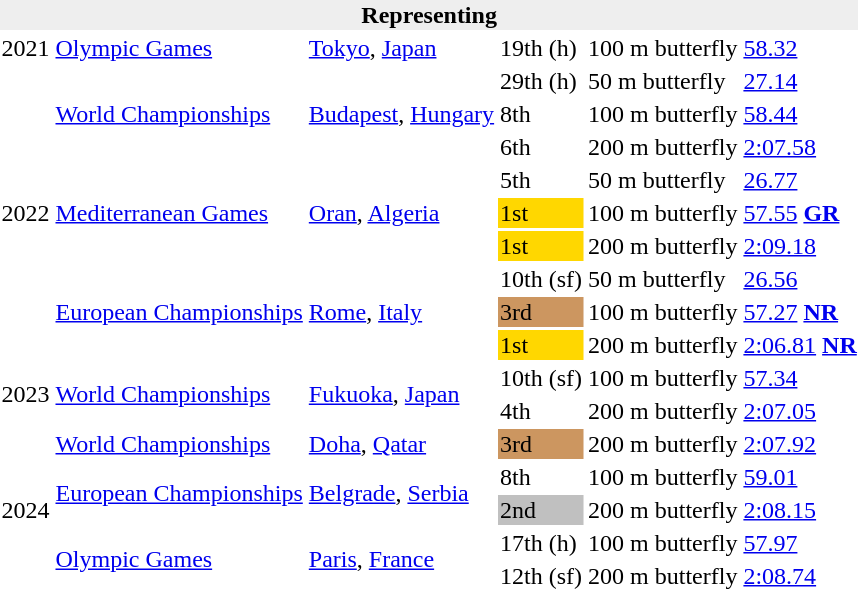<table>
<tr>
<th bgcolor="#eeeeee" colspan="6">Representing </th>
</tr>
<tr>
<td>2021</td>
<td><a href='#'>Olympic Games</a></td>
<td align=left> <a href='#'>Tokyo</a>, <a href='#'>Japan</a></td>
<td>19th (h)</td>
<td>100 m butterfly</td>
<td><a href='#'>58.32</a></td>
</tr>
<tr>
<td rowspan=9>2022</td>
<td rowspan=3><a href='#'>World Championships</a></td>
<td align=left rowspan=3> <a href='#'>Budapest</a>, <a href='#'>Hungary</a></td>
<td>29th (h)</td>
<td>50 m butterfly</td>
<td><a href='#'>27.14</a></td>
</tr>
<tr>
<td>8th</td>
<td>100 m butterfly</td>
<td><a href='#'>58.44</a></td>
</tr>
<tr>
<td>6th</td>
<td>200 m butterfly</td>
<td><a href='#'>2:07.58</a></td>
</tr>
<tr>
<td rowspan=3><a href='#'>Mediterranean Games</a></td>
<td align=left rowspan=3> <a href='#'>Oran</a>, <a href='#'>Algeria</a></td>
<td>5th</td>
<td>50 m butterfly</td>
<td><a href='#'>26.77</a></td>
</tr>
<tr>
<td bgcolor=gold>1st</td>
<td>100 m butterfly</td>
<td><a href='#'>57.55</a> <strong><a href='#'>GR</a></strong></td>
</tr>
<tr>
<td bgcolor=gold>1st</td>
<td>200 m butterfly</td>
<td><a href='#'>2:09.18</a></td>
</tr>
<tr>
<td rowspan=3><a href='#'>European Championships</a></td>
<td align=left rowspan=3> <a href='#'>Rome</a>, <a href='#'>Italy</a></td>
<td>10th (sf)</td>
<td>50 m butterfly</td>
<td><a href='#'>26.56</a></td>
</tr>
<tr>
<td bgcolor=cc966>3rd</td>
<td>100 m butterfly</td>
<td><a href='#'>57.27</a> <strong><a href='#'>NR</a></strong></td>
</tr>
<tr>
<td bgcolor=gold>1st</td>
<td>200 m butterfly</td>
<td><a href='#'>2:06.81</a> <strong><a href='#'>NR</a></strong></td>
</tr>
<tr>
<td rowspan=2>2023</td>
<td rowspan=2><a href='#'>World Championships</a></td>
<td align=left rowspan=2> <a href='#'>Fukuoka</a>, <a href='#'>Japan</a></td>
<td>10th (sf)</td>
<td>100 m butterfly</td>
<td><a href='#'>57.34</a></td>
</tr>
<tr>
<td>4th</td>
<td>200 m butterfly</td>
<td><a href='#'>2:07.05</a></td>
</tr>
<tr>
<td rowspan=5>2024</td>
<td><a href='#'>World Championships</a></td>
<td align=left> <a href='#'>Doha</a>, <a href='#'>Qatar</a></td>
<td bgcolor=cc966>3rd</td>
<td>200 m butterfly</td>
<td><a href='#'>2:07.92</a></td>
</tr>
<tr>
<td rowspan=2><a href='#'>European Championships</a></td>
<td align=left rowspan=2> <a href='#'>Belgrade</a>, <a href='#'>Serbia</a></td>
<td>8th</td>
<td>100 m butterfly</td>
<td><a href='#'>59.01</a></td>
</tr>
<tr>
<td bgcolor=silver>2nd</td>
<td>200 m butterfly</td>
<td><a href='#'>2:08.15</a></td>
</tr>
<tr>
<td rowspan=2><a href='#'>Olympic Games</a></td>
<td align=left rowspan=2> <a href='#'>Paris</a>, <a href='#'>France</a></td>
<td>17th (h)</td>
<td>100 m butterfly</td>
<td><a href='#'>57.97</a></td>
</tr>
<tr>
<td>12th (sf)</td>
<td>200 m butterfly</td>
<td><a href='#'>2:08.74</a></td>
</tr>
<tr>
</tr>
</table>
